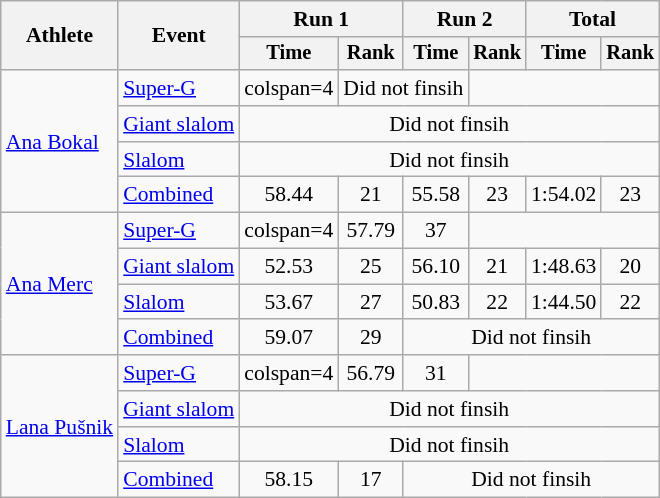<table class="wikitable" style="font-size:90%">
<tr>
<th rowspan=2>Athlete</th>
<th rowspan=2>Event</th>
<th colspan=2>Run 1</th>
<th colspan=2>Run 2</th>
<th colspan=2>Total</th>
</tr>
<tr style="font-size:95%">
<th>Time</th>
<th>Rank</th>
<th>Time</th>
<th>Rank</th>
<th>Time</th>
<th>Rank</th>
</tr>
<tr align=center>
<td align="left" rowspan="4"><a href='#'>Ana Bokal</a></td>
<td align="left"><a href='#'>Super-G</a></td>
<td>colspan=4</td>
<td colspan=2>Did not finsih</td>
</tr>
<tr align=center>
<td align="left"><a href='#'>Giant slalom</a></td>
<td colspan=6>Did not finsih</td>
</tr>
<tr align=center>
<td align="left"><a href='#'>Slalom</a></td>
<td colspan=6>Did not finsih</td>
</tr>
<tr align=center>
<td align="left"><a href='#'>Combined</a></td>
<td>58.44</td>
<td>21</td>
<td>55.58</td>
<td>23</td>
<td>1:54.02</td>
<td>23</td>
</tr>
<tr align=center>
<td align="left" rowspan="4"><a href='#'>Ana Merc</a></td>
<td align="left"><a href='#'>Super-G</a></td>
<td>colspan=4</td>
<td>57.79</td>
<td>37</td>
</tr>
<tr align=center>
<td align="left"><a href='#'>Giant slalom</a></td>
<td>52.53</td>
<td>25</td>
<td>56.10</td>
<td>21</td>
<td>1:48.63</td>
<td>20</td>
</tr>
<tr align=center>
<td align="left"><a href='#'>Slalom</a></td>
<td>53.67</td>
<td>27</td>
<td>50.83</td>
<td>22</td>
<td>1:44.50</td>
<td>22</td>
</tr>
<tr align=center>
<td align="left"><a href='#'>Combined</a></td>
<td>59.07</td>
<td>29</td>
<td colspan=4>Did not finsih</td>
</tr>
<tr align=center>
<td align="left" rowspan="4"><a href='#'>Lana Pušnik</a></td>
<td align="left"><a href='#'>Super-G</a></td>
<td>colspan=4</td>
<td>56.79</td>
<td>31</td>
</tr>
<tr align=center>
<td align="left"><a href='#'>Giant slalom</a></td>
<td colspan=6>Did not finsih</td>
</tr>
<tr align=center>
<td align="left"><a href='#'>Slalom</a></td>
<td colspan=6>Did not finsih</td>
</tr>
<tr align=center>
<td align="left"><a href='#'>Combined</a></td>
<td>58.15</td>
<td>17</td>
<td colspan=4>Did not finsih</td>
</tr>
</table>
